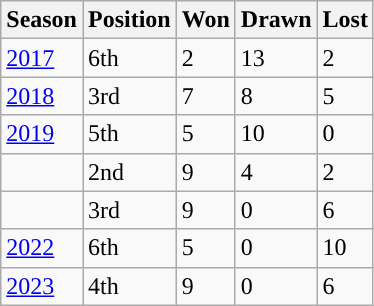<table class="wikitable collapsible">
<tr>
<th>Season</th>
<th>Position</th>
<th>Won</th>
<th>Drawn</th>
<th>Lost</th>
</tr>
<tr>
<td><a href='#'>2017</a></td>
<td>6th</td>
<td>2</td>
<td>13</td>
<td>2</td>
</tr>
<tr>
<td><a href='#'>2018</a></td>
<td>3rd</td>
<td>7</td>
<td>8</td>
<td>5</td>
</tr>
<tr>
<td><a href='#'>2019</a></td>
<td>5th</td>
<td>5</td>
<td>10</td>
<td>0</td>
</tr>
<tr style="background-color:#">
<td></td>
<td>2nd</td>
<td>9</td>
<td>4</td>
<td>2</td>
</tr>
<tr style="background-color:#">
<td></td>
<td>3rd</td>
<td>9</td>
<td>0</td>
<td>6</td>
</tr>
<tr>
<td><a href='#'>2022</a></td>
<td>6th</td>
<td>5</td>
<td>0</td>
<td>10</td>
</tr>
<tr>
<td><a href='#'>2023</a></td>
<td>4th</td>
<td>9</td>
<td>0</td>
<td>6</td>
</tr>
</table>
